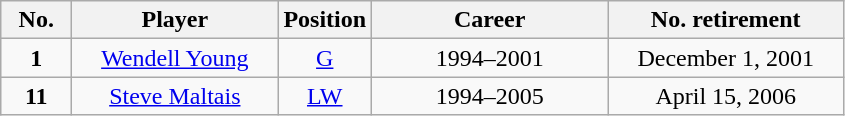<table class="wikitable sortable" style="text-align:center">
<tr>
<th width="40">No.</th>
<th width="130">Player</th>
<th width="40">Position</th>
<th width="150">Career</th>
<th width="150">No. retirement</th>
</tr>
<tr>
<td><strong>1</strong></td>
<td><a href='#'>Wendell Young</a></td>
<td><a href='#'>G</a></td>
<td>1994–2001</td>
<td>December 1, 2001</td>
</tr>
<tr>
<td><strong>11</strong></td>
<td><a href='#'>Steve Maltais</a></td>
<td><a href='#'>LW</a></td>
<td>1994–2005</td>
<td>April 15, 2006</td>
</tr>
</table>
